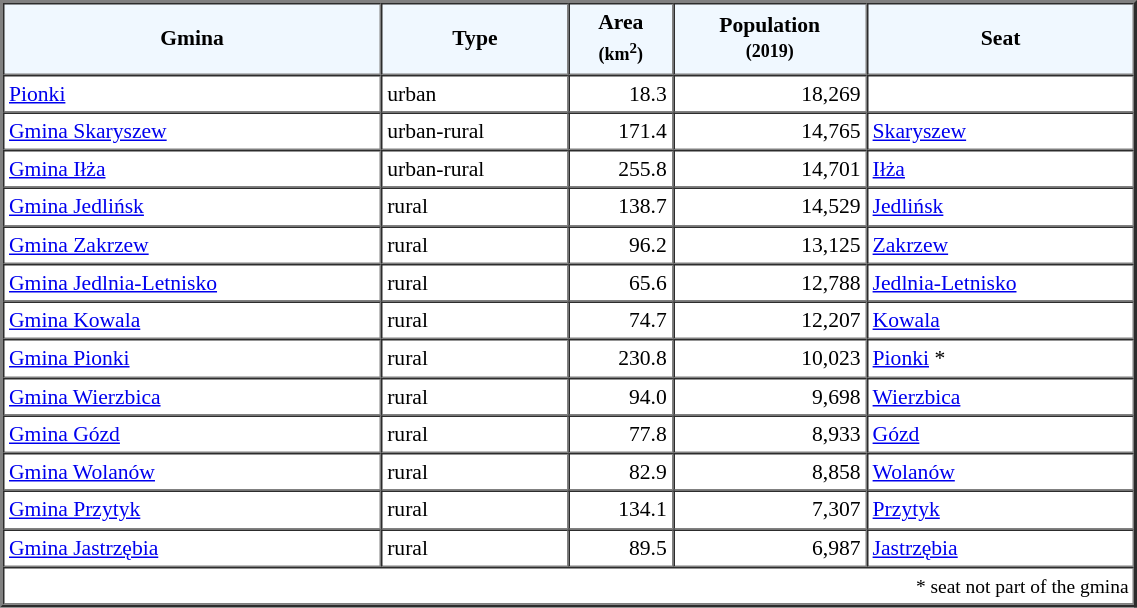<table width="60%" border="2" cellpadding="3" cellspacing="0" style="font-size:90%;line-height:120%;">
<tr bgcolor="F0F8FF">
<td style="text-align:center;"><strong>Gmina</strong></td>
<td style="text-align:center;"><strong>Type</strong></td>
<td style="text-align:center;"><strong>Area<br><small>(km<sup>2</sup>)</small></strong></td>
<td style="text-align:center;"><strong>Population<br><small>(2019)</small></strong></td>
<td style="text-align:center;"><strong>Seat</strong></td>
</tr>
<tr>
<td><a href='#'>Pionki</a></td>
<td>urban</td>
<td style="text-align:right;">18.3</td>
<td style="text-align:right;">18,269</td>
<td> </td>
</tr>
<tr>
<td><a href='#'>Gmina Skaryszew</a></td>
<td>urban-rural</td>
<td style="text-align:right;">171.4</td>
<td style="text-align:right;">14,765</td>
<td><a href='#'>Skaryszew</a></td>
</tr>
<tr>
<td><a href='#'>Gmina Iłża</a></td>
<td>urban-rural</td>
<td style="text-align:right;">255.8</td>
<td style="text-align:right;">14,701</td>
<td><a href='#'>Iłża</a></td>
</tr>
<tr>
<td><a href='#'>Gmina Jedlińsk</a></td>
<td>rural</td>
<td style="text-align:right;">138.7</td>
<td style="text-align:right;">14,529</td>
<td><a href='#'>Jedlińsk</a></td>
</tr>
<tr>
<td><a href='#'>Gmina Zakrzew</a></td>
<td>rural</td>
<td style="text-align:right;">96.2</td>
<td style="text-align:right;">13,125</td>
<td><a href='#'>Zakrzew</a></td>
</tr>
<tr>
<td><a href='#'>Gmina Jedlnia-Letnisko</a></td>
<td>rural</td>
<td style="text-align:right;">65.6</td>
<td style="text-align:right;">12,788</td>
<td><a href='#'>Jedlnia-Letnisko</a></td>
</tr>
<tr>
<td><a href='#'>Gmina Kowala</a></td>
<td>rural</td>
<td style="text-align:right;">74.7</td>
<td style="text-align:right;">12,207</td>
<td><a href='#'>Kowala</a></td>
</tr>
<tr>
<td><a href='#'>Gmina Pionki</a></td>
<td>rural</td>
<td style="text-align:right;">230.8</td>
<td style="text-align:right;">10,023</td>
<td><a href='#'>Pionki</a> *</td>
</tr>
<tr>
<td><a href='#'>Gmina Wierzbica</a></td>
<td>rural</td>
<td style="text-align:right;">94.0</td>
<td style="text-align:right;">9,698</td>
<td><a href='#'>Wierzbica</a></td>
</tr>
<tr>
<td><a href='#'>Gmina Gózd</a></td>
<td>rural</td>
<td style="text-align:right;">77.8</td>
<td style="text-align:right;">8,933</td>
<td><a href='#'>Gózd</a></td>
</tr>
<tr>
<td><a href='#'>Gmina Wolanów</a></td>
<td>rural</td>
<td style="text-align:right;">82.9</td>
<td style="text-align:right;">8,858</td>
<td><a href='#'>Wolanów</a></td>
</tr>
<tr>
<td><a href='#'>Gmina Przytyk</a></td>
<td>rural</td>
<td style="text-align:right;">134.1</td>
<td style="text-align:right;">7,307</td>
<td><a href='#'>Przytyk</a></td>
</tr>
<tr>
<td><a href='#'>Gmina Jastrzębia</a></td>
<td>rural</td>
<td style="text-align:right;">89.5</td>
<td style="text-align:right;">6,987</td>
<td><a href='#'>Jastrzębia</a></td>
</tr>
<tr>
<td colspan=5 style="text-align:right;font-size:90%">* seat not part of the gmina</td>
</tr>
<tr>
</tr>
</table>
